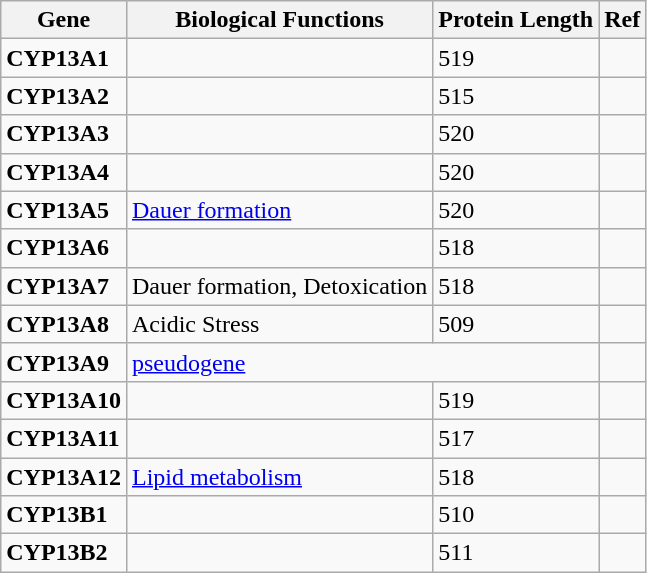<table class="wikitable sortable">
<tr>
<th>Gene</th>
<th>Biological Functions</th>
<th>Protein Length</th>
<th>Ref</th>
</tr>
<tr>
<td><strong>CYP13A1</strong></td>
<td></td>
<td>519</td>
<td></td>
</tr>
<tr>
<td><strong>CYP13A2</strong></td>
<td></td>
<td>515</td>
<td></td>
</tr>
<tr>
<td><strong>CYP13A3</strong></td>
<td></td>
<td>520</td>
<td></td>
</tr>
<tr>
<td><strong>CYP13A4</strong></td>
<td></td>
<td>520</td>
<td></td>
</tr>
<tr>
<td><strong>CYP13A5</strong></td>
<td><a href='#'>Dauer formation</a></td>
<td>520</td>
<td></td>
</tr>
<tr>
<td><strong>CYP13A6</strong></td>
<td></td>
<td>518</td>
<td></td>
</tr>
<tr>
<td><strong>CYP13A7</strong></td>
<td>Dauer formation, Detoxication</td>
<td>518</td>
<td></td>
</tr>
<tr>
<td><strong>CYP13A8</strong></td>
<td>Acidic Stress</td>
<td>509</td>
<td></td>
</tr>
<tr>
<td><strong>CYP13A9</strong></td>
<td colspan=2><a href='#'>pseudogene</a></td>
<td></td>
</tr>
<tr>
<td><strong>CYP13A10</strong></td>
<td></td>
<td>519</td>
<td></td>
</tr>
<tr>
<td><strong>CYP13A11</strong></td>
<td></td>
<td>517</td>
<td></td>
</tr>
<tr>
<td><strong>CYP13A12</strong></td>
<td><a href='#'>Lipid metabolism</a></td>
<td>518</td>
<td></td>
</tr>
<tr>
<td><strong>CYP13B1</strong></td>
<td></td>
<td>510</td>
<td></td>
</tr>
<tr>
<td><strong>CYP13B2</strong></td>
<td></td>
<td>511</td>
<td></td>
</tr>
</table>
